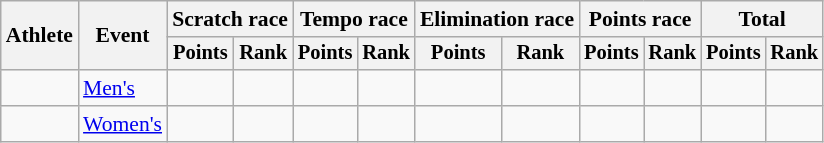<table class=wikitable style=font-size:90%;text-align:center>
<tr>
<th rowspan=2>Athlete</th>
<th rowspan=2>Event</th>
<th colspan=2>Scratch race</th>
<th colspan=2>Tempo race</th>
<th colspan=2>Elimination race</th>
<th colspan=2>Points race</th>
<th colspan=2>Total</th>
</tr>
<tr style=font-size:95%>
<th>Points</th>
<th>Rank</th>
<th>Points</th>
<th>Rank</th>
<th>Points</th>
<th>Rank</th>
<th>Points</th>
<th>Rank</th>
<th>Points</th>
<th>Rank</th>
</tr>
<tr>
<td align=left></td>
<td align=left><a href='#'>Men's</a></td>
<td></td>
<td></td>
<td></td>
<td></td>
<td></td>
<td></td>
<td></td>
<td></td>
<td></td>
<td></td>
</tr>
<tr>
<td align=left></td>
<td align=left><a href='#'>Women's</a></td>
<td></td>
<td></td>
<td></td>
<td></td>
<td></td>
<td></td>
<td></td>
<td></td>
<td></td>
<td></td>
</tr>
</table>
